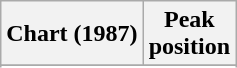<table class="wikitable sortable">
<tr>
<th>Chart (1987)</th>
<th>Peak <br> position</th>
</tr>
<tr>
</tr>
<tr>
</tr>
<tr>
</tr>
<tr>
</tr>
<tr>
</tr>
<tr>
</tr>
</table>
